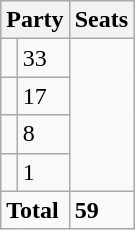<table class="wikitable">
<tr>
<th colspan=2>Party</th>
<th>Seats</th>
</tr>
<tr>
<td></td>
<td>33</td>
</tr>
<tr>
<td></td>
<td>17</td>
</tr>
<tr>
<td></td>
<td>8</td>
</tr>
<tr>
<td></td>
<td>1</td>
</tr>
<tr>
<td colspan="2"><strong>Total</strong></td>
<td><strong>59</strong></td>
</tr>
</table>
